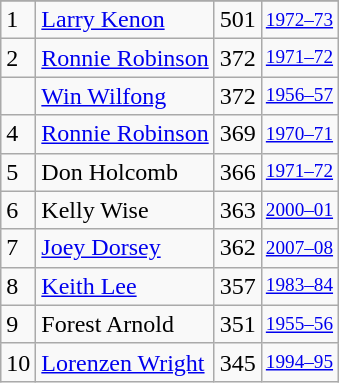<table class="wikitable">
<tr>
</tr>
<tr>
<td>1</td>
<td><a href='#'>Larry Kenon</a></td>
<td>501</td>
<td style="font-size:80%;"><a href='#'>1972–73</a></td>
</tr>
<tr>
<td>2</td>
<td><a href='#'>Ronnie Robinson</a></td>
<td>372</td>
<td style="font-size:80%;"><a href='#'>1971–72</a></td>
</tr>
<tr>
<td></td>
<td><a href='#'>Win Wilfong</a></td>
<td>372</td>
<td style="font-size:80%;"><a href='#'>1956–57</a></td>
</tr>
<tr>
<td>4</td>
<td><a href='#'>Ronnie Robinson</a></td>
<td>369</td>
<td style="font-size:80%;"><a href='#'>1970–71</a></td>
</tr>
<tr>
<td>5</td>
<td>Don Holcomb</td>
<td>366</td>
<td style="font-size:80%;"><a href='#'>1971–72</a></td>
</tr>
<tr>
<td>6</td>
<td>Kelly Wise</td>
<td>363</td>
<td style="font-size:80%;"><a href='#'>2000–01</a></td>
</tr>
<tr>
<td>7</td>
<td><a href='#'>Joey Dorsey</a></td>
<td>362</td>
<td style="font-size:80%;"><a href='#'>2007–08</a></td>
</tr>
<tr>
<td>8</td>
<td><a href='#'>Keith Lee</a></td>
<td>357</td>
<td style="font-size:80%;"><a href='#'>1983–84</a></td>
</tr>
<tr>
<td>9</td>
<td>Forest Arnold</td>
<td>351</td>
<td style="font-size:80%;"><a href='#'>1955–56</a></td>
</tr>
<tr>
<td>10</td>
<td><a href='#'>Lorenzen Wright</a></td>
<td>345</td>
<td style="font-size:80%;"><a href='#'>1994–95</a></td>
</tr>
</table>
